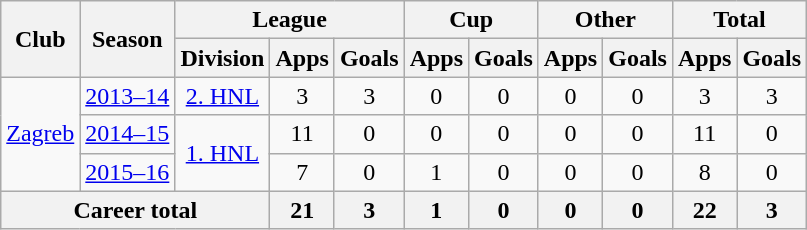<table class="wikitable" style="text-align: center">
<tr>
<th rowspan="2">Club</th>
<th rowspan="2">Season</th>
<th colspan="3">League</th>
<th colspan="2">Cup</th>
<th colspan="2">Other</th>
<th colspan="2">Total</th>
</tr>
<tr>
<th>Division</th>
<th>Apps</th>
<th>Goals</th>
<th>Apps</th>
<th>Goals</th>
<th>Apps</th>
<th>Goals</th>
<th>Apps</th>
<th>Goals</th>
</tr>
<tr>
<td rowspan="3"><a href='#'>Zagreb</a></td>
<td><a href='#'>2013–14</a></td>
<td><a href='#'>2. HNL</a></td>
<td>3</td>
<td>3</td>
<td>0</td>
<td>0</td>
<td>0</td>
<td>0</td>
<td>3</td>
<td>3</td>
</tr>
<tr>
<td><a href='#'>2014–15</a></td>
<td rowspan="2"><a href='#'>1. HNL</a></td>
<td>11</td>
<td>0</td>
<td>0</td>
<td>0</td>
<td>0</td>
<td>0</td>
<td>11</td>
<td>0</td>
</tr>
<tr>
<td><a href='#'>2015–16</a></td>
<td>7</td>
<td>0</td>
<td>1</td>
<td>0</td>
<td>0</td>
<td>0</td>
<td>8</td>
<td>0</td>
</tr>
<tr>
<th colspan=3>Career total</th>
<th>21</th>
<th>3</th>
<th>1</th>
<th>0</th>
<th>0</th>
<th>0</th>
<th>22</th>
<th>3</th>
</tr>
</table>
